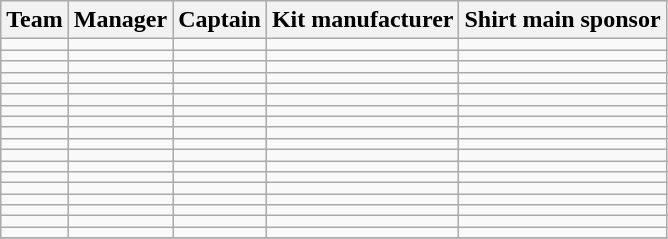<table class="wikitable sortable" style="text-align: left;">
<tr>
<th>Team</th>
<th>Manager</th>
<th>Captain</th>
<th>Kit manufacturer</th>
<th>Shirt main sponsor</th>
</tr>
<tr>
<td></td>
<td></td>
<td></td>
<td></td>
<td></td>
</tr>
<tr>
<td></td>
<td></td>
<td></td>
<td></td>
<td></td>
</tr>
<tr>
<td></td>
<td></td>
<td></td>
<td></td>
<td></td>
</tr>
<tr>
<td></td>
<td></td>
<td></td>
<td></td>
<td></td>
</tr>
<tr>
<td></td>
<td></td>
<td></td>
<td></td>
<td></td>
</tr>
<tr>
<td></td>
<td></td>
<td></td>
<td></td>
<td></td>
</tr>
<tr>
<td></td>
<td></td>
<td></td>
<td></td>
<td></td>
</tr>
<tr>
<td></td>
<td></td>
<td></td>
<td></td>
<td></td>
</tr>
<tr>
<td></td>
<td></td>
<td></td>
<td></td>
<td></td>
</tr>
<tr>
<td></td>
<td></td>
<td></td>
<td></td>
<td></td>
</tr>
<tr>
<td></td>
<td></td>
<td></td>
<td></td>
<td></td>
</tr>
<tr>
<td></td>
<td></td>
<td></td>
<td></td>
<td></td>
</tr>
<tr>
<td></td>
<td></td>
<td></td>
<td></td>
<td></td>
</tr>
<tr>
<td></td>
<td></td>
<td></td>
<td></td>
<td></td>
</tr>
<tr>
<td></td>
<td></td>
<td></td>
<td></td>
<td></td>
</tr>
<tr>
<td></td>
<td></td>
<td></td>
<td></td>
<td></td>
</tr>
<tr>
<td></td>
<td></td>
<td></td>
<td></td>
<td></td>
</tr>
<tr>
<td></td>
<td></td>
<td></td>
<td></td>
<td></td>
</tr>
<tr>
</tr>
</table>
